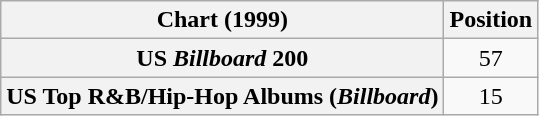<table class="wikitable plainrowheaders" style="text-align:center">
<tr>
<th scope="col">Chart (1999)</th>
<th scope="col">Position</th>
</tr>
<tr>
<th scope="row">US <em>Billboard</em> 200</th>
<td>57</td>
</tr>
<tr>
<th scope="row">US Top R&B/Hip-Hop Albums (<em>Billboard</em>)</th>
<td>15</td>
</tr>
</table>
